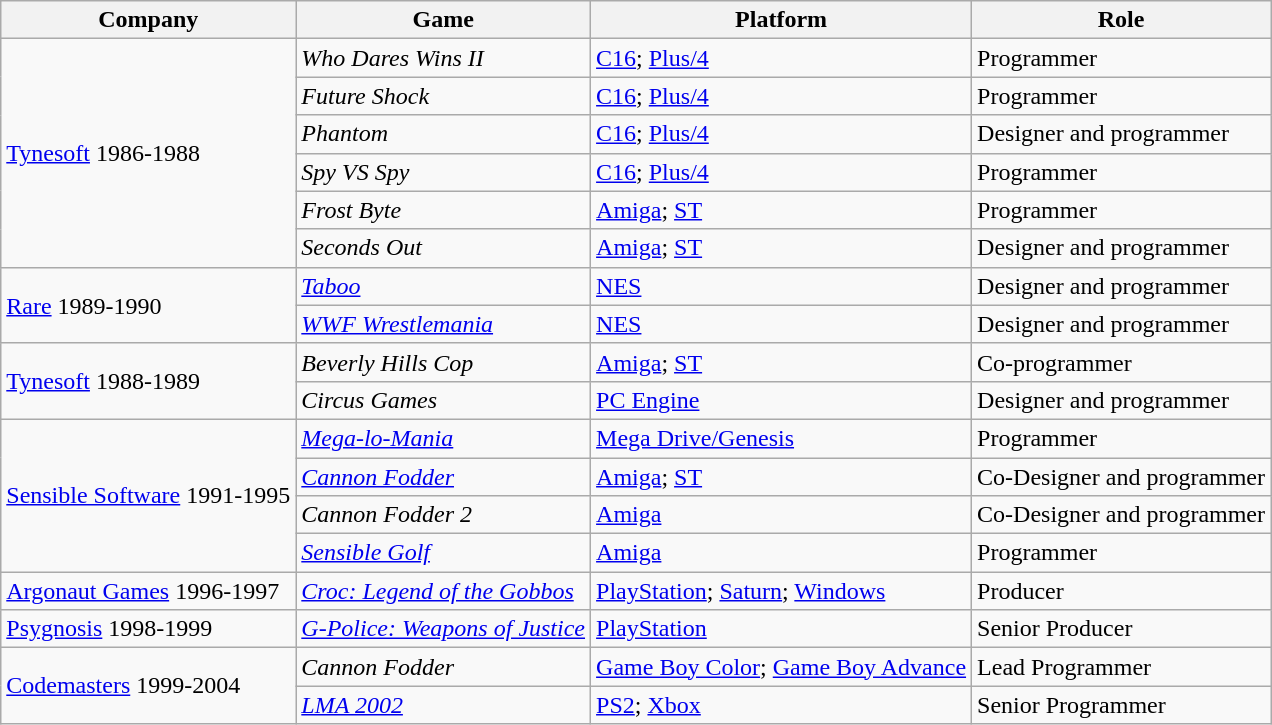<table class="wikitable">
<tr>
<th>Company</th>
<th>Game</th>
<th>Platform</th>
<th>Role</th>
</tr>
<tr>
<td rowspan="6"><a href='#'>Tynesoft</a> 1986-1988</td>
<td><em>Who Dares Wins II</em></td>
<td><a href='#'>C16</a>; <a href='#'>Plus/4</a></td>
<td>Programmer</td>
</tr>
<tr>
<td><em>Future Shock</em></td>
<td><a href='#'>C16</a>; <a href='#'>Plus/4</a></td>
<td>Programmer</td>
</tr>
<tr>
<td><em>Phantom</em></td>
<td><a href='#'>C16</a>; <a href='#'>Plus/4</a></td>
<td>Designer and programmer</td>
</tr>
<tr>
<td><em>Spy VS Spy</em></td>
<td><a href='#'>C16</a>; <a href='#'>Plus/4</a></td>
<td>Programmer</td>
</tr>
<tr>
<td><em>Frost Byte</em></td>
<td><a href='#'>Amiga</a>; <a href='#'>ST</a></td>
<td>Programmer</td>
</tr>
<tr>
<td><em>Seconds Out</em></td>
<td><a href='#'>Amiga</a>; <a href='#'>ST</a></td>
<td>Designer and programmer</td>
</tr>
<tr>
<td rowspan="2"><a href='#'>Rare</a> 1989-1990</td>
<td><em><a href='#'>Taboo</a></em></td>
<td><a href='#'>NES</a></td>
<td>Designer and programmer</td>
</tr>
<tr>
<td><em><a href='#'>WWF Wrestlemania</a></em></td>
<td><a href='#'>NES</a></td>
<td>Designer and programmer</td>
</tr>
<tr>
<td rowspan="2"><a href='#'>Tynesoft</a> 1988-1989</td>
<td><em>Beverly Hills Cop</em></td>
<td><a href='#'>Amiga</a>; <a href='#'>ST</a></td>
<td>Co-programmer</td>
</tr>
<tr>
<td><em>Circus Games</em></td>
<td><a href='#'>PC Engine</a></td>
<td>Designer and programmer</td>
</tr>
<tr>
<td rowspan="4"><a href='#'>Sensible Software</a> 1991-1995</td>
<td><em><a href='#'>Mega-lo-Mania</a></em></td>
<td><a href='#'>Mega Drive/Genesis</a></td>
<td>Programmer</td>
</tr>
<tr>
<td><em><a href='#'>Cannon Fodder</a></em></td>
<td><a href='#'>Amiga</a>; <a href='#'>ST</a></td>
<td>Co-Designer and programmer</td>
</tr>
<tr>
<td><em>Cannon Fodder 2</em></td>
<td><a href='#'>Amiga</a></td>
<td>Co-Designer and programmer</td>
</tr>
<tr>
<td><em><a href='#'>Sensible Golf</a></em></td>
<td><a href='#'>Amiga</a></td>
<td>Programmer</td>
</tr>
<tr>
<td rowspan="1"><a href='#'>Argonaut Games</a> 1996-1997</td>
<td><em><a href='#'>Croc: Legend of the Gobbos</a></em></td>
<td><a href='#'>PlayStation</a>; <a href='#'>Saturn</a>; <a href='#'>Windows</a></td>
<td>Producer</td>
</tr>
<tr>
<td rowspan="1"><a href='#'>Psygnosis</a> 1998-1999</td>
<td><em><a href='#'>G-Police: Weapons of Justice</a></em></td>
<td><a href='#'>PlayStation</a></td>
<td>Senior Producer</td>
</tr>
<tr>
<td rowspan="2"><a href='#'>Codemasters</a> 1999-2004</td>
<td><em>Cannon Fodder</em></td>
<td><a href='#'>Game Boy Color</a>; <a href='#'>Game Boy Advance</a></td>
<td>Lead Programmer</td>
</tr>
<tr>
<td><em><a href='#'>LMA 2002</a></em></td>
<td><a href='#'>PS2</a>; <a href='#'>Xbox</a></td>
<td>Senior Programmer</td>
</tr>
</table>
